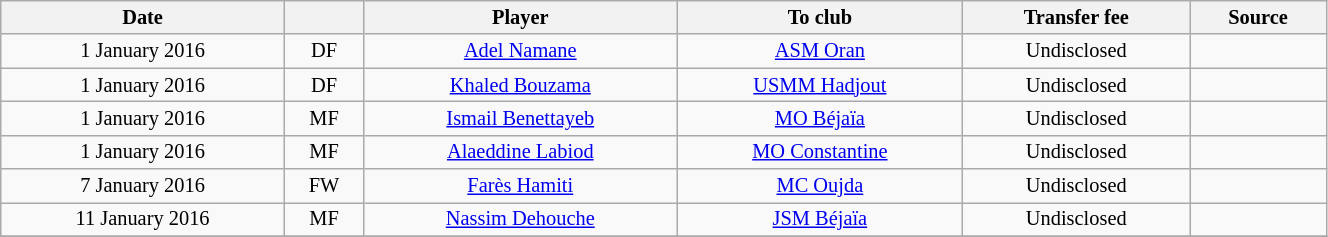<table class="wikitable sortable" style="width:70%; text-align:center; font-size:85%; text-align:centre;">
<tr>
<th>Date</th>
<th></th>
<th>Player</th>
<th>To club</th>
<th>Transfer fee</th>
<th>Source</th>
</tr>
<tr>
<td>1 January 2016</td>
<td>DF</td>
<td> <a href='#'>Adel Namane</a></td>
<td><a href='#'>ASM Oran</a></td>
<td>Undisclosed</td>
<td></td>
</tr>
<tr>
<td>1 January 2016</td>
<td>DF</td>
<td> <a href='#'>Khaled Bouzama</a></td>
<td><a href='#'>USMM Hadjout</a></td>
<td>Undisclosed</td>
<td></td>
</tr>
<tr>
<td>1 January 2016</td>
<td>MF</td>
<td> <a href='#'>Ismail Benettayeb</a></td>
<td><a href='#'>MO Béjaïa</a></td>
<td>Undisclosed</td>
<td></td>
</tr>
<tr>
<td>1 January 2016</td>
<td>MF</td>
<td> <a href='#'>Alaeddine Labiod</a></td>
<td><a href='#'>MO Constantine</a></td>
<td>Undisclosed</td>
<td></td>
</tr>
<tr>
<td>7 January 2016</td>
<td>FW</td>
<td> <a href='#'>Farès Hamiti</a></td>
<td> <a href='#'>MC Oujda</a></td>
<td>Undisclosed</td>
<td></td>
</tr>
<tr>
<td>11 January 2016</td>
<td>MF</td>
<td> <a href='#'>Nassim Dehouche</a></td>
<td><a href='#'>JSM Béjaïa</a></td>
<td>Undisclosed</td>
<td></td>
</tr>
<tr>
</tr>
</table>
